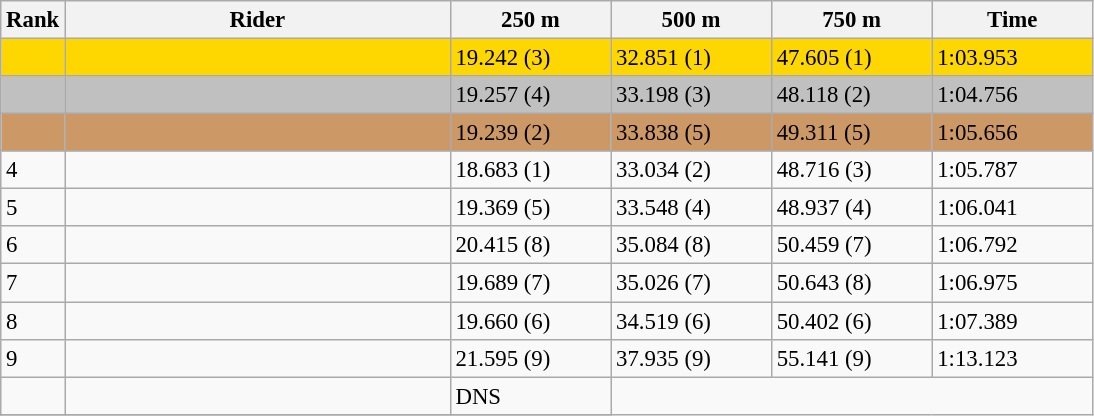<table class="wikitable" style="font-size:95%" style="width:35em;" style="text-align:center">
<tr>
<th>Rank</th>
<th width=250>Rider</th>
<th width=100>250 m</th>
<th width=100>500 m</th>
<th width=100>750 m</th>
<th width=100>Time</th>
</tr>
<tr bgcolor=gold>
<td></td>
<td align=left></td>
<td>19.242 (3)</td>
<td>32.851 (1)</td>
<td>47.605 (1)</td>
<td>1:03.953</td>
</tr>
<tr bgcolor=silver>
<td></td>
<td align=left></td>
<td>19.257 (4)</td>
<td>33.198 (3)</td>
<td>48.118 (2)</td>
<td>1:04.756</td>
</tr>
<tr bgcolor=cc9966>
<td></td>
<td align=left></td>
<td>19.239 (2)</td>
<td>33.838 (5)</td>
<td>49.311 (5)</td>
<td>1:05.656</td>
</tr>
<tr>
<td>4</td>
<td align=left></td>
<td>18.683 (1)</td>
<td>33.034 (2)</td>
<td>48.716 (3)</td>
<td>1:05.787</td>
</tr>
<tr>
<td>5</td>
<td align=left></td>
<td>19.369 (5)</td>
<td>33.548 (4)</td>
<td>48.937 (4)</td>
<td>1:06.041</td>
</tr>
<tr>
<td>6</td>
<td align=left></td>
<td>20.415 (8)</td>
<td>35.084 (8)</td>
<td>50.459 (7)</td>
<td>1:06.792</td>
</tr>
<tr>
<td>7</td>
<td align=left></td>
<td>19.689 (7)</td>
<td>35.026 (7)</td>
<td>50.643 (8)</td>
<td>1:06.975</td>
</tr>
<tr>
<td>8</td>
<td align=left></td>
<td>19.660 (6)</td>
<td>34.519 (6)</td>
<td>50.402 (6)</td>
<td>1:07.389</td>
</tr>
<tr>
<td>9</td>
<td align=left></td>
<td>21.595 (9)</td>
<td>37.935 (9)</td>
<td>55.141 (9)</td>
<td>1:13.123</td>
</tr>
<tr>
<td></td>
<td align=left></td>
<td>DNS</td>
</tr>
<tr>
</tr>
</table>
